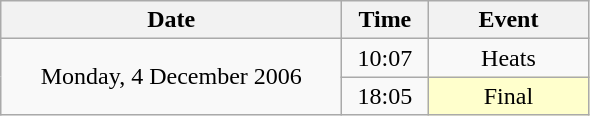<table class = "wikitable" style="text-align:center;">
<tr>
<th width=220>Date</th>
<th width=50>Time</th>
<th width=100>Event</th>
</tr>
<tr>
<td rowspan=2>Monday, 4 December 2006</td>
<td>10:07</td>
<td>Heats</td>
</tr>
<tr>
<td>18:05</td>
<td bgcolor=ffffcc>Final</td>
</tr>
</table>
